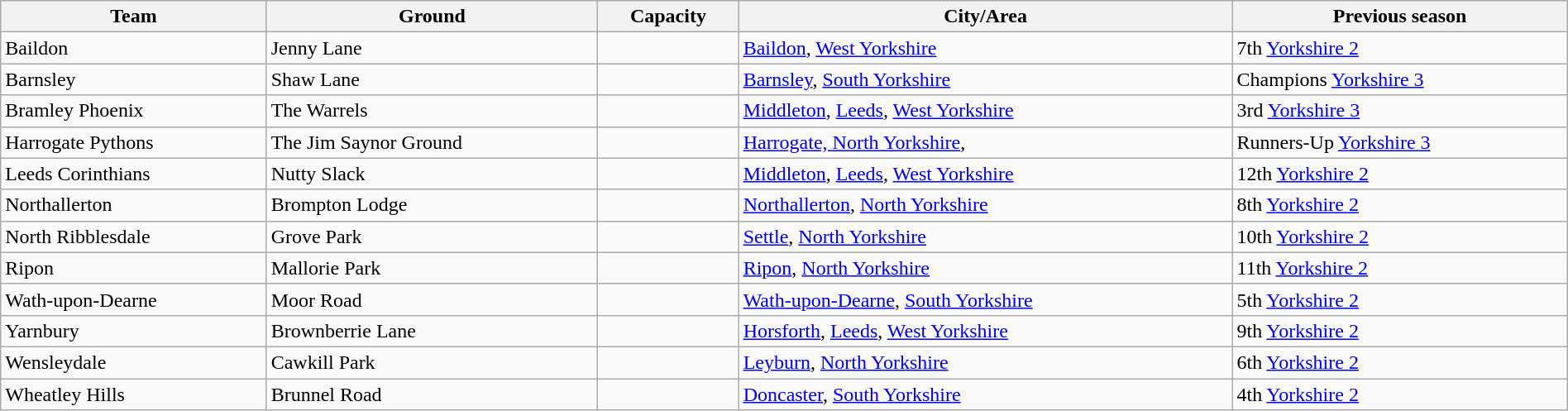<table class="wikitable sortable" width=100%>
<tr>
<th>Team</th>
<th>Ground</th>
<th>Capacity</th>
<th>City/Area</th>
<th>Previous season</th>
</tr>
<tr>
<td>Baildon</td>
<td>Jenny Lane</td>
<td></td>
<td><a href='#'>Baildon</a>, <a href='#'>West Yorkshire</a></td>
<td>7th <a href='#'>Yorkshire 2</a></td>
</tr>
<tr>
<td>Barnsley</td>
<td>Shaw Lane</td>
<td></td>
<td><a href='#'>Barnsley</a>, <a href='#'>South Yorkshire</a></td>
<td>Champions <a href='#'>Yorkshire 3</a></td>
</tr>
<tr>
<td>Bramley Phoenix</td>
<td>The Warrels</td>
<td></td>
<td><a href='#'>Middleton</a>, <a href='#'>Leeds</a>, <a href='#'>West Yorkshire</a></td>
<td>3rd <a href='#'>Yorkshire 3</a></td>
</tr>
<tr>
<td>Harrogate Pythons</td>
<td>The Jim Saynor Ground</td>
<td></td>
<td><a href='#'>Harrogate, North Yorkshire</a>,</td>
<td>Runners-Up <a href='#'>Yorkshire 3</a></td>
</tr>
<tr>
<td>Leeds Corinthians</td>
<td>Nutty Slack</td>
<td></td>
<td><a href='#'>Middleton</a>, <a href='#'>Leeds</a>, <a href='#'>West Yorkshire</a></td>
<td>12th <a href='#'>Yorkshire 2</a></td>
</tr>
<tr>
<td>Northallerton</td>
<td>Brompton Lodge</td>
<td></td>
<td><a href='#'>Northallerton</a>, <a href='#'>North Yorkshire</a></td>
<td>8th <a href='#'>Yorkshire 2</a></td>
</tr>
<tr>
<td>North Ribblesdale</td>
<td>Grove Park</td>
<td></td>
<td><a href='#'>Settle</a>, <a href='#'>North Yorkshire</a></td>
<td>10th <a href='#'>Yorkshire 2</a></td>
</tr>
<tr>
<td>Ripon</td>
<td>Mallorie Park</td>
<td></td>
<td><a href='#'>Ripon</a>, <a href='#'>North Yorkshire</a></td>
<td>11th <a href='#'>Yorkshire 2</a></td>
</tr>
<tr>
<td>Wath-upon-Dearne</td>
<td>Moor Road</td>
<td></td>
<td><a href='#'>Wath-upon-Dearne</a>, <a href='#'>South Yorkshire</a></td>
<td>5th <a href='#'>Yorkshire 2</a></td>
</tr>
<tr>
<td>Yarnbury</td>
<td>Brownberrie Lane</td>
<td></td>
<td><a href='#'>Horsforth</a>, <a href='#'>Leeds</a>, <a href='#'>West Yorkshire</a></td>
<td>9th <a href='#'>Yorkshire 2</a></td>
</tr>
<tr>
<td>Wensleydale</td>
<td>Cawkill Park</td>
<td></td>
<td><a href='#'>Leyburn</a>, <a href='#'>North Yorkshire</a></td>
<td>6th <a href='#'>Yorkshire 2</a></td>
</tr>
<tr>
<td>Wheatley Hills</td>
<td>Brunnel Road</td>
<td></td>
<td><a href='#'>Doncaster</a>, <a href='#'>South Yorkshire</a></td>
<td>4th <a href='#'>Yorkshire 2</a></td>
</tr>
</table>
